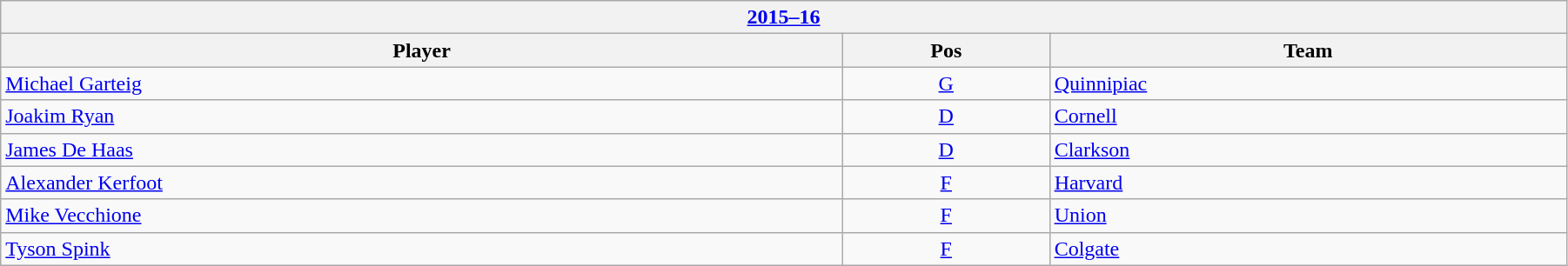<table class="wikitable" width=95%>
<tr>
<th colspan=3><a href='#'>2015–16</a></th>
</tr>
<tr>
<th>Player</th>
<th>Pos</th>
<th>Team</th>
</tr>
<tr>
<td><a href='#'>Michael Garteig</a></td>
<td align=center><a href='#'>G</a></td>
<td><a href='#'>Quinnipiac</a></td>
</tr>
<tr>
<td><a href='#'>Joakim Ryan</a></td>
<td align=center><a href='#'>D</a></td>
<td><a href='#'>Cornell</a></td>
</tr>
<tr>
<td><a href='#'>James De Haas</a></td>
<td align=center><a href='#'>D</a></td>
<td><a href='#'>Clarkson</a></td>
</tr>
<tr>
<td><a href='#'>Alexander Kerfoot</a></td>
<td align=center><a href='#'>F</a></td>
<td><a href='#'>Harvard</a></td>
</tr>
<tr>
<td><a href='#'>Mike Vecchione</a></td>
<td align=center><a href='#'>F</a></td>
<td><a href='#'>Union</a></td>
</tr>
<tr>
<td><a href='#'>Tyson Spink</a></td>
<td align=center><a href='#'>F</a></td>
<td><a href='#'>Colgate</a></td>
</tr>
</table>
